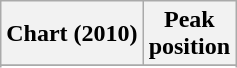<table class="wikitable">
<tr>
<th>Chart (2010)</th>
<th>Peak<br>position</th>
</tr>
<tr>
</tr>
<tr>
</tr>
<tr>
</tr>
<tr>
</tr>
</table>
